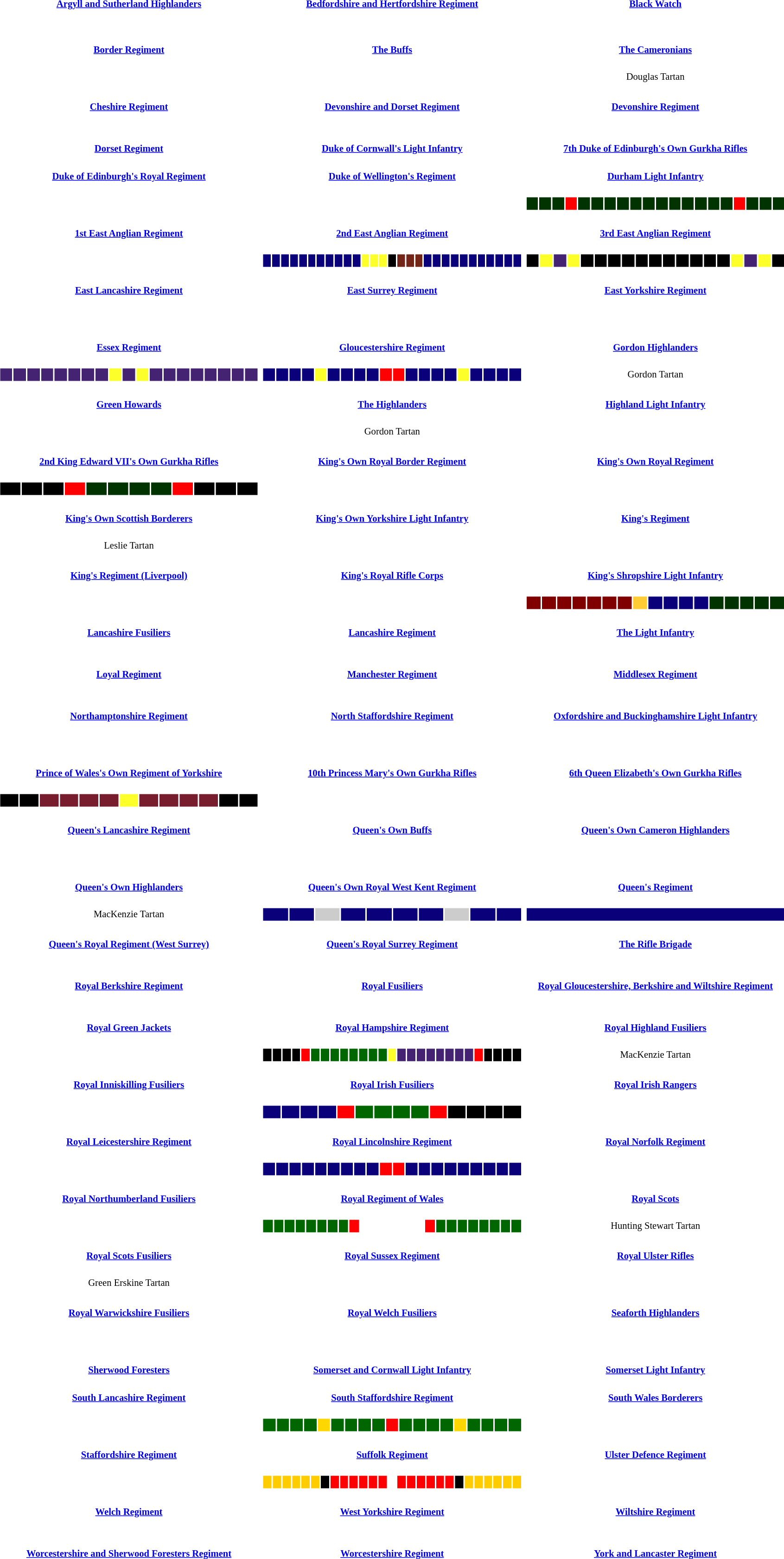<table id="toc" style="margin: 0 0 1em 1em; width:90%; font-size: 0.86em; text-align:center">
<tr>
<td> </td>
</tr>
<tr>
<td colspan="2" style="width:25%;"><strong><a href='#'>Argyll and Sutherland Highlanders</a></strong></td>
<td colspan="2" style="width:25%;"><strong><a href='#'>Bedfordshire and Hertfordshire Regiment</a></strong></td>
<td colspan="2" style="width:25%;"><strong><a href='#'>Black Watch</a></strong></td>
</tr>
<tr>
<td colspan=2><br><table style="width:100%;">
<tr>
<td></td>
</tr>
</table>
</td>
<td colspan=2><br></td>
<td colspan=2><br></td>
</tr>
<tr>
<td> </td>
</tr>
<tr>
<td colspan="2" style="width:25%;"><strong><a href='#'>Border Regiment</a></strong></td>
<td colspan="2" style="width:25%;"><strong><a href='#'>The Buffs</a></strong></td>
<td colspan="2" style="width:25%;"><strong><a href='#'>The Cameronians</a></strong></td>
</tr>
<tr>
<td colspan=2><br></td>
<td colspan=2><br></td>
<td colspan=2><br><table style="width:100%;">
<tr>
<td>Douglas Tartan</td>
</tr>
</table>
</td>
</tr>
<tr>
<td> </td>
</tr>
<tr>
<td colspan="2" style="width:25%;"><strong><a href='#'>Cheshire Regiment</a></strong></td>
<td colspan="2" style="width:25%;"><strong><a href='#'>Devonshire and Dorset Regiment</a></strong></td>
<td colspan="2" style="width:25%;"><strong><a href='#'>Devonshire Regiment</a></strong></td>
</tr>
<tr>
<td colspan=2><br></td>
<td colspan=2><br></td>
<td colspan=2><br></td>
</tr>
<tr>
<td> </td>
</tr>
<tr>
<td colspan="2" style="width:25%;"><strong><a href='#'>Dorset Regiment</a></strong></td>
<td colspan="2" style="width:25%;"><strong><a href='#'>Duke of Cornwall's Light Infantry</a></strong></td>
<td colspan="2" style="width:25%;"><strong><a href='#'>7th Duke of Edinburgh's Own Gurkha Rifles</a></strong></td>
</tr>
<tr>
<td colspan=2><br></td>
<td colspan=2><br></td>
<td colspan=2><br></td>
</tr>
<tr>
<td colspan="2" style="width:25%;"><strong><a href='#'>Duke of Edinburgh's Royal Regiment</a></strong></td>
<td colspan="2" style="width:25%;"><strong><a href='#'>Duke of Wellington's Regiment</a></strong></td>
<td colspan="2" style="width:25%;"><strong><a href='#'>Durham Light Infantry</a></strong></td>
</tr>
<tr>
<td colspan=2><br></td>
<td colspan=2><br></td>
<td colspan=2><br><table style="width:100%;">
<tr>
<td style="background:#030;"> </td>
<td style="background:#030;"> </td>
<td style="background:#030;"> </td>
<td style="background:#fe0002;"> </td>
<td style="background:#030;"> </td>
<td style="background:#030;"> </td>
<td style="background:#030;"> </td>
<td style="background:#030;"> </td>
<td style="background:#030;"> </td>
<td style="background:#030;"> </td>
<td style="background:#030;"> </td>
<td style="background:#030;"> </td>
<td style="background:#030;"> </td>
<td style="background:#030;"> </td>
<td style="background:#030;"> </td>
<td style="background:#030;"> </td>
<td style="background:#fe0002;"> </td>
<td style="background:#030;"> </td>
<td style="background:#030;"> </td>
<td style="background:#030;"> </td>
</tr>
</table>
</td>
</tr>
<tr>
<td> </td>
</tr>
<tr>
<td colspan="2" style="width:25%;"><strong><a href='#'>1st East Anglian Regiment</a></strong></td>
<td colspan="2" style="width:25%;"><strong><a href='#'>2nd East Anglian Regiment</a></strong></td>
<td colspan="2" style="width:25%;"><strong><a href='#'>3rd East Anglian Regiment</a></strong></td>
</tr>
<tr>
<td colspan=2><br></td>
<td colspan=2><br><table style="width:100%;">
<tr>
<td style="background:#09007a;"> </td>
<td style="background:#09007a;"> </td>
<td style="background:#09007a;"> </td>
<td style="background:#09007a;"> </td>
<td style="background:#09007a;"> </td>
<td style="background:#09007a;"> </td>
<td style="background:#09007a;"> </td>
<td style="background:#09007a;"> </td>
<td style="background:#09007a;"> </td>
<td style="background:#09007a;"> </td>
<td style="background:#09007a;"> </td>
<td style="background:#fcff2a;"> </td>
<td style="background:#fcff2a;"> </td>
<td style="background:#fcff2a;"> </td>
<td style="background:#000;"> </td>
<td style="background:#732518;"> </td>
<td style="background:#732518;"> </td>
<td style="background:#732518;"> </td>
<td style="background:#09007a;"> </td>
<td style="background:#09007a;"> </td>
<td style="background:#09007a;"> </td>
<td style="background:#09007a;"> </td>
<td style="background:#09007a;"> </td>
<td style="background:#09007a;"> </td>
<td style="background:#09007a;"> </td>
<td style="background:#09007a;"> </td>
<td style="background:#09007a;"> </td>
<td style="background:#09007a;"> </td>
<td style="background:#09007a;"> </td>
</tr>
</table>
</td>
<td colspan=2><br><table style="width:100%;">
<tr>
<td style="background:#000;"> </td>
<td style="background:#fcff2a;"> </td>
<td style="background:#442372;"> </td>
<td style="background:#fcff2a;"> </td>
<td style="background:#000;"> </td>
<td style="background:#000;"> </td>
<td style="background:#000;"> </td>
<td style="background:#000;"> </td>
<td style="background:#000;"> </td>
<td style="background:#000;"> </td>
<td style="background:#000;"> </td>
<td style="background:#000;"> </td>
<td style="background:#000;"> </td>
<td style="background:#000;"> </td>
<td style="background:#000;"> </td>
<td style="background:#fcff2a;"> </td>
<td style="background:#442372;"> </td>
<td style="background:#fcff2a;"> </td>
<td style="background:#000;"> </td>
</tr>
</table>
</td>
</tr>
<tr>
<td> </td>
</tr>
<tr>
<td colspan="2" style="width:25%;"><strong><a href='#'>East Lancashire Regiment</a></strong></td>
<td colspan="2" style="width:25%;"><strong><a href='#'>East Surrey Regiment</a></strong></td>
<td colspan="2" style="width:25%;"><strong><a href='#'>East Yorkshire Regiment</a></strong></td>
</tr>
<tr>
<td colspan=2><br></td>
<td colspan=2><br></td>
<td colspan=2><br><table style="width:100%;">
<tr>
<td> </td>
</tr>
</table>
</td>
</tr>
<tr>
<td> </td>
</tr>
<tr>
<td colspan="2" style="width:25%;"><strong><a href='#'>Essex Regiment</a></strong></td>
<td colspan="2" style="width:25%;"><strong><a href='#'>Gloucestershire Regiment</a></strong></td>
<td colspan="2" style="width:25%;"><strong><a href='#'>Gordon Highlanders</a></strong></td>
</tr>
<tr>
<td colspan=2><br><table style="width:100%;">
<tr>
<td style="background:#442372;"> </td>
<td style="background:#442372;"> </td>
<td style="background:#442372;"> </td>
<td style="background:#442372;"> </td>
<td style="background:#442372;"> </td>
<td style="background:#442372;"> </td>
<td style="background:#442372;"> </td>
<td style="background:#442372;"> </td>
<td style="background:#fcff2a;"> </td>
<td style="background:#442372;"> </td>
<td style="background:#fcff2a;"> </td>
<td style="background:#442372;"> </td>
<td style="background:#442372;"> </td>
<td style="background:#442372;"> </td>
<td style="background:#442372;"> </td>
<td style="background:#442372;"> </td>
<td style="background:#442372;"> </td>
<td style="background:#442372;"> </td>
<td style="background:#442372;"> </td>
</tr>
</table>
</td>
<td colspan=2><br><table style="width:100%;">
<tr>
<td style="background:#09007a;"> </td>
<td style="background:#09007a;"> </td>
<td style="background:#09007a;"> </td>
<td style="background:#09007a;"> </td>
<td style="background:#fcff2a;"> </td>
<td style="background:#09007a;"> </td>
<td style="background:#09007a;"> </td>
<td style="background:#09007a;"> </td>
<td style="background:#09007a;"> </td>
<td style="background:#fe0002;"> </td>
<td style="background:#fe0002;"> </td>
<td style="background:#09007a;"> </td>
<td style="background:#09007a;"> </td>
<td style="background:#09007a;"> </td>
<td style="background:#09007a;"> </td>
<td style="background:#fcff2a;"> </td>
<td style="background:#09007a;"> </td>
<td style="background:#09007a;"> </td>
<td style="background:#09007a;"> </td>
<td style="background:#09007a;"> </td>
</tr>
</table>
</td>
<td colspan=2><br><table style="width:100%;">
<tr>
<td>Gordon Tartan</td>
</tr>
</table>
</td>
</tr>
<tr>
<td> </td>
</tr>
<tr>
<td colspan="2" style="width:25%;"><strong><a href='#'>Green Howards</a></strong></td>
<td colspan="2" style="width:25%;"><strong><a href='#'>The Highlanders</a></strong></td>
<td colspan="2" style="width:25%;"><strong><a href='#'>Highland Light Infantry</a></strong></td>
</tr>
<tr>
<td colspan=2><br></td>
<td colspan=2><br><table style="width:100%;">
<tr>
<td>Gordon Tartan</td>
</tr>
</table>
</td>
<td colspan=2><br><table style="width:100%;">
<tr>
<td> </td>
</tr>
</table>
</td>
</tr>
<tr>
<td> </td>
</tr>
<tr>
<td colspan="2" style="width:25%;"><strong><a href='#'>2nd King Edward VII's Own Gurkha Rifles</a></strong></td>
<td colspan="2" style="width:25%;"><strong><a href='#'>King's Own Royal Border Regiment</a></strong></td>
<td colspan="2" style="width:25%;"><strong><a href='#'>King's Own Royal Regiment</a></strong></td>
</tr>
<tr>
<td colspan=2><br><table style="width:100%;">
<tr>
<td style="background:#000;"> </td>
<td style="background:#000;"> </td>
<td style="background:#000;"> </td>
<td style="background:#fe0002;"> </td>
<td style="background:#030;"> </td>
<td style="background:#030;"> </td>
<td style="background:#030;"> </td>
<td style="background:#030;"> </td>
<td style="background:#fe0002;"> </td>
<td style="background:#000;"> </td>
<td style="background:#000;"> </td>
<td style="background:#000;"> </td>
</tr>
</table>
</td>
<td colspan=2><br></td>
<td colspan=2><br></td>
</tr>
<tr>
<td> </td>
</tr>
<tr>
<td colspan="2" style="width:25%;"><strong><a href='#'>King's Own Scottish Borderers</a></strong></td>
<td colspan="2" style="width:25%;"><strong><a href='#'>King's Own Yorkshire Light Infantry</a></strong></td>
<td colspan="2" style="width:25%;"><strong><a href='#'>King's Regiment</a></strong></td>
</tr>
<tr>
<td colspan=2><br><table style="width:100%;">
<tr>
<td>Leslie Tartan</td>
</tr>
</table>
</td>
<td colspan=2><br></td>
<td colspan=2><br></td>
</tr>
<tr>
<td> </td>
</tr>
<tr>
<td colspan="2" style="width:25%;"><strong><a href='#'>King's Regiment (Liverpool)</a></strong></td>
<td colspan="2" style="width:25%;"><strong><a href='#'>King's Royal Rifle Corps</a></strong></td>
<td colspan="2" style="width:25%;"><strong><a href='#'>King's Shropshire Light Infantry</a></strong></td>
</tr>
<tr>
<td colspan=2><br><table style="width:100%;">
<tr>
<td> </td>
</tr>
</table>
</td>
<td colspan=2><br></td>
<td colspan=2><br><table style="width:100%;">
<tr>
<td style="background:maroon;"> </td>
<td style="background:maroon;"> </td>
<td style="background:maroon;"> </td>
<td style="background:maroon;"> </td>
<td style="background:maroon;"> </td>
<td style="background:maroon;"> </td>
<td style="background:maroon;"> </td>
<td style="background:#fc3;"> </td>
<td style="background:#09007a;"> </td>
<td style="background:#09007a;"> </td>
<td style="background:#09007a;"> </td>
<td style="background:#09007a;"> </td>
<td style="background:#030;"> </td>
<td style="background:#030;"> </td>
<td style="background:#030;"> </td>
<td style="background:#030;"> </td>
<td style="background:#030;"> </td>
</tr>
</table>
</td>
</tr>
<tr>
<td> </td>
</tr>
<tr>
<td colspan="2" style="width:25%;"><strong><a href='#'>Lancashire Fusiliers</a></strong></td>
<td colspan="2" style="width:25%;"><strong><a href='#'>Lancashire Regiment</a></strong></td>
<td colspan="2" style="width:25%;"><strong><a href='#'>The Light Infantry</a></strong></td>
</tr>
<tr>
<td colspan=2><br></td>
<td colspan=2><br></td>
<td colspan=2><br></td>
</tr>
<tr>
<td> </td>
</tr>
<tr>
<td colspan="2" style="width:25%;"><strong><a href='#'>Loyal Regiment</a></strong></td>
<td colspan="2" style="width:25%;"><strong><a href='#'>Manchester Regiment</a></strong></td>
<td colspan="2" style="width:25%;"><strong><a href='#'>Middlesex Regiment</a></strong></td>
</tr>
<tr>
<td colspan=2><br></td>
<td colspan=2><br></td>
<td colspan=2><br></td>
</tr>
<tr>
<td> </td>
</tr>
<tr>
<td colspan="2" style="width:25%;"><strong><a href='#'>Northamptonshire Regiment</a></strong></td>
<td colspan="2" style="width:25%;"><strong><a href='#'>North Staffordshire Regiment</a></strong></td>
<td colspan="2" style="width:25%;"><strong><a href='#'>Oxfordshire and Buckinghamshire Light Infantry</a></strong></td>
</tr>
<tr>
<td colspan=2><br></td>
<td colspan=2><br></td>
<td colspan=2><br><table style="width:100%;">
<tr>
<td> </td>
</tr>
</table>
</td>
</tr>
<tr>
<td> </td>
</tr>
<tr>
<td colspan="2" style="width:25%;"><strong><a href='#'>Prince of Wales's Own Regiment of Yorkshire</a></strong></td>
<td colspan="2" style="width:25%;"><strong><a href='#'>10th Princess Mary's Own Gurkha Rifles</a></strong></td>
<td colspan="2" style="width:25%;"><strong><a href='#'>6th Queen Elizabeth's Own Gurkha Rifles</a></strong></td>
</tr>
<tr>
<td colspan=2><br><table style="width:100%;">
<tr>
<td style="background:#000;"> </td>
<td style="background:#000;"> </td>
<td style="background:#781d2e;"> </td>
<td style="background:#781d2e;"> </td>
<td style="background:#781d2e;"> </td>
<td style="background:#781d2e;"> </td>
<td style="background:#fcff2a;"> </td>
<td style="background:#781d2e;"> </td>
<td style="background:#781d2e;"> </td>
<td style="background:#781d2e;"> </td>
<td style="background:#781d2e;"> </td>
<td style="background:#000;"> </td>
<td style="background:#000;"> </td>
</tr>
</table>
</td>
<td colspan=2><br></td>
<td colspan=2><br></td>
</tr>
<tr>
<td> </td>
</tr>
<tr>
<td colspan="2" style="width:25%;"><strong><a href='#'>Queen's Lancashire Regiment</a></strong></td>
<td colspan="2" style="width:25%;"><strong><a href='#'>Queen's Own Buffs</a></strong></td>
<td colspan="2" style="width:25%;"><strong><a href='#'>Queen's Own Cameron Highlanders</a></strong></td>
</tr>
<tr>
<td colspan=2><br></td>
<td colspan=2><br></td>
<td colspan=2><br><table style="width:100%;">
<tr>
<td> </td>
</tr>
</table>
</td>
</tr>
<tr>
<td> </td>
</tr>
<tr>
<td colspan="2" style="width:25%;"><strong><a href='#'>Queen's Own Highlanders</a></strong></td>
<td colspan="2" style="width:25%;"><strong><a href='#'>Queen's Own Royal West Kent Regiment</a></strong></td>
<td colspan="2" style="width:25%;"><strong><a href='#'>Queen's Regiment</a></strong></td>
</tr>
<tr>
<td colspan=2><br><table style="width:100%;">
<tr>
<td>MacKenzie Tartan</td>
</tr>
</table>
</td>
<td colspan=2><br><table style="width:100%;">
<tr>
<td style="background:#09007a;"> </td>
<td style="background:#09007a;"> </td>
<td style="background:#ccc;"> </td>
<td style="background:#09007a;"> </td>
<td style="background:#09007a;"> </td>
<td style="background:#09007a;"> </td>
<td style="background:#09007a;"> </td>
<td style="background:#ccc;"> </td>
<td style="background:#09007a;"> </td>
<td style="background:#09007a;"> </td>
</tr>
</table>
</td>
<td colspan=2><br><table style="width:100%;">
<tr>
<td style="background:#09007a;"> </td>
</tr>
</table>
</td>
</tr>
<tr>
<td> </td>
</tr>
<tr>
<td colspan="2" style="width:25%;"><strong><a href='#'>Queen's Royal Regiment (West Surrey)</a></strong></td>
<td colspan="2" style="width:25%;"><strong><a href='#'>Queen's Royal Surrey Regiment</a></strong></td>
<td colspan="2" style="width:25%;"><strong><a href='#'>The Rifle Brigade</a></strong></td>
</tr>
<tr>
<td colspan=2><br></td>
<td colspan=2><br></td>
<td colspan=2><br></td>
</tr>
<tr>
<td> </td>
</tr>
<tr>
<td colspan="2" style="width:25%;"><strong><a href='#'>Royal Berkshire Regiment</a></strong></td>
<td colspan="2" style="width:25%;"><strong><a href='#'>Royal Fusiliers</a></strong></td>
<td colspan="2" style="width:25%;"><strong><a href='#'>Royal Gloucestershire, Berkshire and Wiltshire Regiment</a></strong></td>
</tr>
<tr>
<td colspan=2><br></td>
<td colspan=2><br></td>
<td colspan=2><br></td>
</tr>
<tr>
<td> </td>
</tr>
<tr>
<td colspan="2" style="width:25%;"><strong><a href='#'>Royal Green Jackets</a></strong></td>
<td colspan="2" style="width:25%;"><strong><a href='#'>Royal Hampshire Regiment</a></strong></td>
<td colspan="2" style="width:25%;"><strong><a href='#'>Royal Highland Fusiliers</a></strong></td>
</tr>
<tr>
<td colspan=2><br></td>
<td colspan=2><br><table style="width:100%;">
<tr>
<td style="background:#000;"> </td>
<td style="background:#000;"> </td>
<td style="background:#000;"> </td>
<td style="background:#000;"> </td>
<td style="background:#fe0002;"> </td>
<td style="background:#060;"> </td>
<td style="background:#060;"> </td>
<td style="background:#060;"> </td>
<td style="background:#060;"> </td>
<td style="background:#060;"> </td>
<td style="background:#060;"> </td>
<td style="background:#060;"> </td>
<td style="background:#060;"> </td>
<td style="background:#fcff2a;"> </td>
<td style="background:#442372;"> </td>
<td style="background:#442372;"> </td>
<td style="background:#442372;"> </td>
<td style="background:#442372;"> </td>
<td style="background:#442372;"> </td>
<td style="background:#442372;"> </td>
<td style="background:#442372;"> </td>
<td style="background:#442372;"> </td>
<td style="background:#fe0002;"> </td>
<td style="background:#000;"> </td>
<td style="background:#000;"> </td>
<td style="background:#000;"> </td>
<td style="background:#000;"> </td>
</tr>
</table>
</td>
<td colspan=2><br><table style="width:100%;">
<tr>
<td>MacKenzie Tartan</td>
</tr>
</table>
</td>
</tr>
<tr>
<td> </td>
</tr>
<tr>
<td colspan="2" style="width:25%;"><strong><a href='#'>Royal Inniskilling Fusiliers</a></strong></td>
<td colspan="2" style="width:25%;"><strong><a href='#'>Royal Irish Fusiliers</a></strong></td>
<td colspan="2" style="width:25%;"><strong><a href='#'>Royal Irish Rangers</a></strong></td>
</tr>
<tr>
<td colspan=2><br></td>
<td colspan=2><br><table style="width:100%;">
<tr>
<td style="background:#09007a;"> </td>
<td style="background:#09007a;"> </td>
<td style="background:#09007a;"> </td>
<td style="background:#09007a;"> </td>
<td style="background:#fe0002;"> </td>
<td style="background:#060;"> </td>
<td style="background:#060;"> </td>
<td style="background:#060;"> </td>
<td style="background:#060;"> </td>
<td style="background:#fe0002;"> </td>
<td style="background:#000;"> </td>
<td style="background:#000;"> </td>
<td style="background:#000;"> </td>
<td style="background:#000;"> </td>
</tr>
</table>
</td>
<td colspan=2><br><table style="width:100%;">
<tr>
<td> </td>
</tr>
</table>
</td>
</tr>
<tr>
<td> </td>
</tr>
<tr>
<td colspan="2" style="width:25%;"><strong><a href='#'>Royal Leicestershire Regiment</a></strong></td>
<td colspan="2" style="width:25%;"><strong><a href='#'>Royal Lincolnshire Regiment</a></strong></td>
<td colspan="2" style="width:25%;"><strong><a href='#'>Royal Norfolk Regiment</a></strong></td>
</tr>
<tr>
<td colspan=2><br></td>
<td colspan=2><br><table style="width:100%;">
<tr>
<td style="background:#09007a;"> </td>
<td style="background:#09007a;"> </td>
<td style="background:#09007a;"> </td>
<td style="background:#09007a;"> </td>
<td style="background:#09007a;"> </td>
<td style="background:#09007a;"> </td>
<td style="background:#09007a;"> </td>
<td style="background:#09007a;"> </td>
<td style="background:#09007a;"> </td>
<td style="background:#fe0002;"> </td>
<td style="background:#fe0002;"> </td>
<td style="background:#09007a;"> </td>
<td style="background:#09007a;"> </td>
<td style="background:#09007a;"> </td>
<td style="background:#09007a;"> </td>
<td style="background:#09007a;"> </td>
<td style="background:#09007a;"> </td>
<td style="background:#09007a;"> </td>
<td style="background:#09007a;"> </td>
<td style="background:#09007a;"> </td>
</tr>
</table>
</td>
<td colspan=2><br></td>
</tr>
<tr>
<td> </td>
</tr>
<tr>
<td colspan="2" style="width:25%;"><strong><a href='#'>Royal Northumberland Fusiliers</a></strong></td>
<td colspan="2" style="width:25%;"><strong><a href='#'>Royal Regiment of Wales</a></strong></td>
<td colspan="2" style="width:25%;"><strong><a href='#'>Royal Scots</a></strong></td>
</tr>
<tr>
<td colspan=2><br></td>
<td colspan=2><br><table style="width:100%;">
<tr>
<td style="background:#060;"> </td>
<td style="background:#060;"> </td>
<td style="background:#060;"> </td>
<td style="background:#060;"> </td>
<td style="background:#060;"> </td>
<td style="background:#060;"> </td>
<td style="background:#060;"> </td>
<td style="background:#060;"> </td>
<td style="background:#fe0002;"> </td>
<td style="background:#fff;"> </td>
<td style="background:#fff;"> </td>
<td style="background:#fff;"> </td>
<td style="background:#fff;"> </td>
<td style="background:#fff;"> </td>
<td style="background:#fff;"> </td>
<td style="background:#fe0002;"> </td>
<td style="background:#060;"> </td>
<td style="background:#060;"> </td>
<td style="background:#060;"> </td>
<td style="background:#060;"> </td>
<td style="background:#060;"> </td>
<td style="background:#060;"> </td>
<td style="background:#060;"> </td>
<td style="background:#060;"> </td>
</tr>
</table>
</td>
<td colspan=2><br><table style="width:100%;">
<tr>
<td>Hunting Stewart Tartan</td>
</tr>
</table>
</td>
</tr>
<tr>
<td> </td>
</tr>
<tr>
<td colspan="2" style="width:25%;"><strong><a href='#'>Royal Scots Fusiliers</a></strong></td>
<td colspan="2" style="width:25%;"><strong><a href='#'>Royal Sussex Regiment</a></strong></td>
<td colspan="2" style="width:25%;"><strong><a href='#'>Royal Ulster Rifles</a></strong></td>
</tr>
<tr>
<td colspan=2><br><table style="width:100%;">
<tr>
<td>Green Erskine Tartan</td>
</tr>
</table>
</td>
<td colspan=2><br></td>
<td colspan=2><br></td>
</tr>
<tr>
<td> </td>
</tr>
<tr>
<td colspan="2" style="width:25%;"><strong><a href='#'>Royal Warwickshire Fusiliers</a></strong></td>
<td colspan="2" style="width:25%;"><strong><a href='#'>Royal Welch Fusiliers</a></strong></td>
<td colspan="2" style="width:25%;"><strong><a href='#'>Seaforth Highlanders</a></strong></td>
</tr>
<tr>
<td colspan=2><br></td>
<td colspan=2><br></td>
<td colspan=2><br><table style="width:100%;">
<tr>
<td> </td>
</tr>
</table>
</td>
</tr>
<tr>
<td> </td>
</tr>
<tr>
<td colspan="2" style="width:25%;"><strong><a href='#'>Sherwood Foresters</a></strong></td>
<td colspan="2" style="width:25%;"><strong><a href='#'>Somerset and Cornwall Light Infantry</a></strong></td>
<td colspan="2" style="width:25%;"><strong><a href='#'>Somerset Light Infantry</a></strong></td>
</tr>
<tr>
<td colspan=2><br></td>
<td colspan=2><br></td>
<td colspan=2><br></td>
</tr>
<tr>
<td colspan="2" style="width:25%;"><strong><a href='#'>South Lancashire Regiment</a></strong></td>
<td colspan="2" style="width:25%;"><strong><a href='#'>South Staffordshire Regiment</a></strong></td>
<td colspan="2" style="width:25%;"><strong><a href='#'>South Wales Borderers</a></strong></td>
</tr>
<tr>
<td colspan=2><br></td>
<td colspan=2><br><table style="width:100%;">
<tr>
<td style="background:#060;"> </td>
<td style="background:#060;"> </td>
<td style="background:#060;"> </td>
<td style="background:#060;"> </td>
<td style="background:gold;"> </td>
<td style="background:#060;"> </td>
<td style="background:#060;"> </td>
<td style="background:#060;"> </td>
<td style="background:#060;"> </td>
<td style="background:#fe0002;"> </td>
<td style="background:#060;"> </td>
<td style="background:#060;"> </td>
<td style="background:#060;"> </td>
<td style="background:#060;"> </td>
<td style="background:gold;"> </td>
<td style="background:#060;"> </td>
<td style="background:#060;"> </td>
<td style="background:#060;"> </td>
<td style="background:#060;"> </td>
</tr>
</table>
</td>
<td colspan=2><br></td>
</tr>
<tr>
<td> </td>
</tr>
<tr>
<td colspan="2" style="width:25%;"><strong><a href='#'>Staffordshire Regiment</a></strong></td>
<td colspan="2" style="width:25%;"><strong><a href='#'>Suffolk Regiment</a></strong></td>
<td colspan="2" style="width:25%;"><strong><a href='#'>Ulster Defence Regiment</a></strong></td>
</tr>
<tr>
<td colspan=2><br></td>
<td colspan=2><br><table style="width:100%;">
<tr>
<td style="background:#fc0;"> </td>
<td style="background:#fc0;"> </td>
<td style="background:#fc0;"> </td>
<td style="background:#fc0;"> </td>
<td style="background:#fc0;"> </td>
<td style="background:#fc0;"> </td>
<td style="background:#000;"> </td>
<td style="background:#fe0002;"> </td>
<td style="background:#fe0002;"> </td>
<td style="background:#fe0002;"> </td>
<td style="background:#fe0002;"> </td>
<td style="background:#fe0002;"> </td>
<td style="background:#fe0002;"> </td>
<td style="background:#fff;"> </td>
<td style="background:#fe0002;"> </td>
<td style="background:#fe0002;"> </td>
<td style="background:#fe0002;"> </td>
<td style="background:#fe0002;"> </td>
<td style="background:#fe0002;"> </td>
<td style="background:#fe0002;"> </td>
<td style="background:#000;"> </td>
<td style="background:#fc0;"> </td>
<td style="background:#fc0;"> </td>
<td style="background:#fc0;"> </td>
<td style="background:#fc0;"> </td>
<td style="background:#fc0;"> </td>
<td style="background:#fc0;"> </td>
</tr>
</table>
</td>
<td colspan=2><br><table style="width:100%;">
<tr>
<td> </td>
</tr>
</table>
</td>
</tr>
<tr>
<td> </td>
</tr>
<tr>
<td colspan="2" style="width:25%;"><strong><a href='#'>Welch Regiment</a></strong></td>
<td colspan="2" style="width:25%;"><strong><a href='#'>West Yorkshire Regiment</a></strong></td>
<td colspan="2" style="width:25%;"><strong><a href='#'>Wiltshire Regiment</a></strong></td>
</tr>
<tr>
<td colspan=2><br></td>
<td colspan=2><br></td>
<td colspan=2><br></td>
</tr>
<tr>
<td> </td>
</tr>
<tr>
<td colspan="2" style="width:25%;"><strong><a href='#'>Worcestershire and Sherwood Foresters Regiment</a></strong></td>
<td colspan="2" style="width:25%;"><strong><a href='#'>Worcestershire Regiment</a></strong></td>
<td colspan="2" style="width:25%;"><strong><a href='#'>York and Lancaster Regiment</a></strong></td>
</tr>
<tr>
<td colspan=2><br></td>
<td colspan=2><br></td>
<td colspan=2><br></td>
</tr>
</table>
